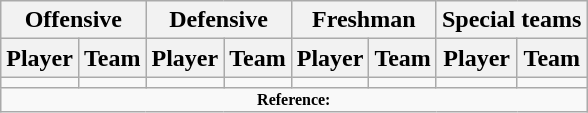<table class="wikitable" border="1">
<tr>
<th colspan="2">Offensive</th>
<th colspan="2">Defensive</th>
<th colspan="2">Freshman</th>
<th colspan="2">Special teams</th>
</tr>
<tr>
<th>Player</th>
<th>Team</th>
<th>Player</th>
<th>Team</th>
<th>Player</th>
<th>Team</th>
<th>Player</th>
<th>Team</th>
</tr>
<tr>
<td></td>
<td></td>
<td></td>
<td></td>
<td></td>
<td></td>
<td></td>
<td></td>
</tr>
<tr>
<td colspan="8" style="font-size: 8pt" align="center"><strong>Reference:</strong></td>
</tr>
</table>
